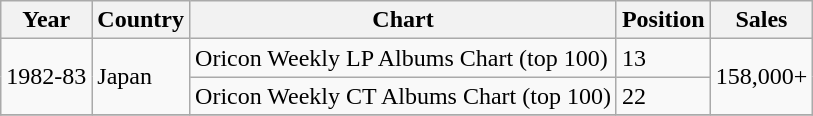<table class="wikitable">
<tr>
<th>Year</th>
<th>Country</th>
<th>Chart</th>
<th>Position</th>
<th>Sales</th>
</tr>
<tr>
<td rowspan=2>1982-83</td>
<td rowspan=2>Japan</td>
<td>Oricon Weekly LP Albums Chart (top 100)</td>
<td>13</td>
<td rowspan=2>158,000+</td>
</tr>
<tr>
<td>Oricon Weekly CT Albums Chart (top 100)</td>
<td>22</td>
</tr>
<tr>
</tr>
</table>
